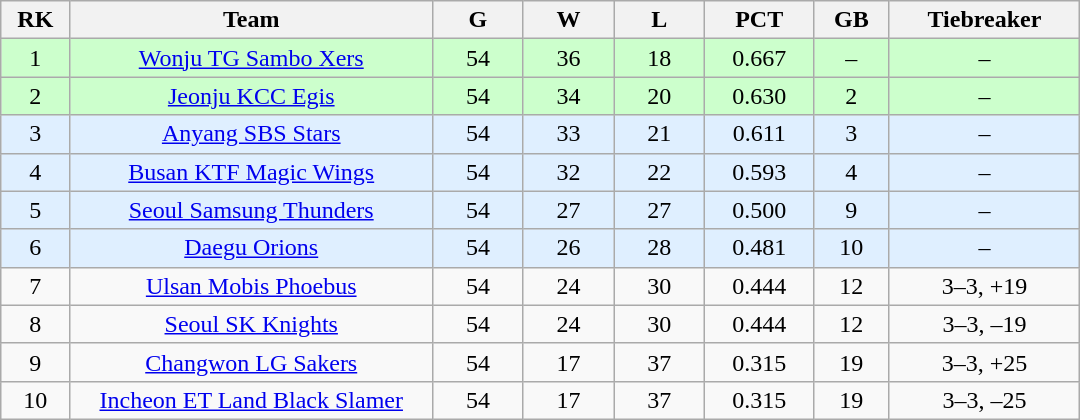<table class="wikitable" width="57%" style="text-align:center;">
<tr>
<th width=3%>RK</th>
<th width=20%>Team</th>
<th width=5%>G</th>
<th width=5%>W</th>
<th width=5%>L</th>
<th width=6%>PCT</th>
<th width=4%>GB</th>
<th width=9%>Tiebreaker</th>
</tr>
<tr align=center; bgcolor=#ccffcc>
<td>1</td>
<td><a href='#'>Wonju TG Sambo Xers</a></td>
<td>54</td>
<td>36</td>
<td>18</td>
<td>0.667</td>
<td>–</td>
<td>–</td>
</tr>
<tr align=center; bgcolor=#ccffcc>
<td>2</td>
<td><a href='#'>Jeonju KCC Egis</a></td>
<td>54</td>
<td>34</td>
<td>20</td>
<td>0.630</td>
<td>2</td>
<td>–</td>
</tr>
<tr align=center; bgcolor=#dfefff>
<td>3</td>
<td><a href='#'>Anyang SBS Stars</a></td>
<td>54</td>
<td>33</td>
<td>21</td>
<td>0.611</td>
<td>3</td>
<td>–</td>
</tr>
<tr align=center; bgcolor=#dfefff>
<td>4</td>
<td><a href='#'>Busan KTF Magic Wings</a></td>
<td>54</td>
<td>32</td>
<td>22</td>
<td>0.593</td>
<td>4</td>
<td>–</td>
</tr>
<tr align=center; bgcolor=#dfefff>
<td>5</td>
<td><a href='#'>Seoul Samsung Thunders</a></td>
<td>54</td>
<td>27</td>
<td>27</td>
<td>0.500</td>
<td>9</td>
<td>–</td>
</tr>
<tr align=center; bgcolor=#dfefff>
<td>6</td>
<td><a href='#'>Daegu Orions</a></td>
<td>54</td>
<td>26</td>
<td>28</td>
<td>0.481</td>
<td>10</td>
<td>–</td>
</tr>
<tr align=center>
<td>7</td>
<td><a href='#'>Ulsan Mobis Phoebus</a></td>
<td>54</td>
<td>24</td>
<td>30</td>
<td>0.444</td>
<td>12</td>
<td>3–3, +19</td>
</tr>
<tr align=center>
<td>8</td>
<td><a href='#'>Seoul SK Knights</a></td>
<td>54</td>
<td>24</td>
<td>30</td>
<td>0.444</td>
<td>12</td>
<td>3–3, –19</td>
</tr>
<tr align=center>
<td>9</td>
<td><a href='#'>Changwon LG Sakers</a></td>
<td>54</td>
<td>17</td>
<td>37</td>
<td>0.315</td>
<td>19</td>
<td>3–3, +25</td>
</tr>
<tr align=center>
<td>10</td>
<td><a href='#'>Incheon ET Land Black Slamer</a></td>
<td>54</td>
<td>17</td>
<td>37</td>
<td>0.315</td>
<td>19</td>
<td>3–3, –25</td>
</tr>
</table>
